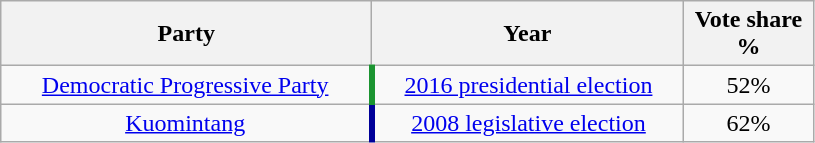<table class="wikitable" style="text-align:center">
<tr>
<th width=240>Party</th>
<th width=200>Year</th>
<th width=80>Vote share %</th>
</tr>
<tr>
<td align=center style="border-right:4px solid #1B9431;" align="center"><a href='#'>Democratic Progressive Party</a></td>
<td><a href='#'>2016 presidential election</a></td>
<td>52%</td>
</tr>
<tr>
<td align=center style="border-right:4px solid #000099;" align="center"><a href='#'>Kuomintang</a></td>
<td><a href='#'>2008 legislative election</a></td>
<td>62%</td>
</tr>
</table>
